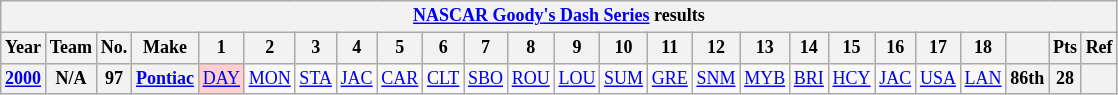<table class="wikitable" style="text-align:center; font-size:75%">
<tr>
<th colspan=32><a href='#'>NASCAR Goody's Dash Series</a> results</th>
</tr>
<tr>
<th>Year</th>
<th>Team</th>
<th>No.</th>
<th>Make</th>
<th>1</th>
<th>2</th>
<th>3</th>
<th>4</th>
<th>5</th>
<th>6</th>
<th>7</th>
<th>8</th>
<th>9</th>
<th>10</th>
<th>11</th>
<th>12</th>
<th>13</th>
<th>14</th>
<th>15</th>
<th>16</th>
<th>17</th>
<th>18</th>
<th></th>
<th>Pts</th>
<th>Ref</th>
</tr>
<tr>
<th><a href='#'>2000</a></th>
<th>N/A</th>
<th>97</th>
<th><a href='#'>Pontiac</a></th>
<td style="background:#FFCFCF;"><a href='#'>DAY</a><br></td>
<td><a href='#'>MON</a></td>
<td><a href='#'>STA</a></td>
<td><a href='#'>JAC</a></td>
<td><a href='#'>CAR</a></td>
<td><a href='#'>CLT</a></td>
<td><a href='#'>SBO</a></td>
<td><a href='#'>ROU</a></td>
<td><a href='#'>LOU</a></td>
<td><a href='#'>SUM</a></td>
<td><a href='#'>GRE</a></td>
<td><a href='#'>SNM</a></td>
<td><a href='#'>MYB</a></td>
<td><a href='#'>BRI</a></td>
<td><a href='#'>HCY</a></td>
<td><a href='#'>JAC</a></td>
<td><a href='#'>USA</a></td>
<td><a href='#'>LAN</a></td>
<th>86th</th>
<th>28</th>
<th></th>
</tr>
</table>
